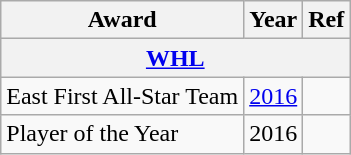<table class="wikitable">
<tr>
<th>Award</th>
<th>Year</th>
<th>Ref</th>
</tr>
<tr>
<th align="center" colspan="3"><a href='#'>WHL</a></th>
</tr>
<tr>
<td>East First All-Star Team</td>
<td><a href='#'>2016</a></td>
<td></td>
</tr>
<tr>
<td>Player of the Year</td>
<td>2016</td>
<td></td>
</tr>
</table>
